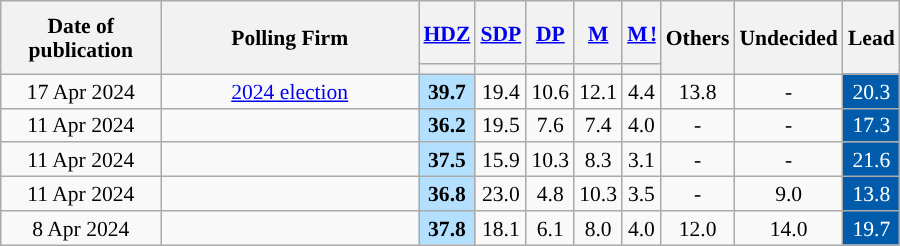<table class="wikitable sortable" style="text-align:center; font-size:90%; line-height:16px;">
<tr style="height:42px;">
<th style="width:100px;" rowspan="2">Date of publication</th>
<th style="width:165px;" rowspan="2">Polling Firm</th>
<th><a href='#'>HDZ</a></th>
<th><a href='#'>SDP</a></th>
<th><a href='#'>DP</a></th>
<th><a href='#'>M</a></th>
<th style="letter-spacing:-1px;"><a href='#'>M !</a></th>
<th class="unsortable" style="width:40px;" rowspan="2">Others</th>
<th class="unsortable" style="width:40px;" rowspan="2">Undecided</th>
<th class="unsortable" style="width:20px;" rowspan="2">Lead</th>
</tr>
<tr>
<th style="color:inherit;background:"></th>
<th data-sort-type="number" style="color:inherit;background:"></th>
<th style="color:inherit;background:"></th>
<th style="color:inherit;background:"></th>
<th style="color:inherit;background:"></th>
</tr>
<tr>
<td>17 Apr 2024</td>
<td><a href='#'>2024 election</a></td>
<td style="background:#B3E0FF"><strong>39.7</strong></td>
<td>19.4</td>
<td>10.6</td>
<td>12.1</td>
<td>4.4</td>
<td>13.8</td>
<td>-</td>
<td style="background:#005BAA; color: white">20.3</td>
</tr>
<tr>
<td>11 Apr 2024</td>
<td></td>
<td style="background:#B3E0FF"><strong>36.2</strong></td>
<td>19.5</td>
<td>7.6</td>
<td>7.4</td>
<td>4.0</td>
<td>-</td>
<td>-</td>
<td style="background:#005BAA; color: white">17.3</td>
</tr>
<tr>
<td>11 Apr 2024</td>
<td></td>
<td style="background:#B3E0FF"><strong>37.5</strong></td>
<td>15.9</td>
<td>10.3</td>
<td>8.3</td>
<td>3.1</td>
<td>-</td>
<td>-</td>
<td style="background:#005BAA; color: white">21.6</td>
</tr>
<tr>
<td>11 Apr 2024</td>
<td></td>
<td style="background:#B3E0FF"><strong>36.8</strong></td>
<td>23.0</td>
<td>4.8</td>
<td>10.3</td>
<td>3.5</td>
<td>-</td>
<td>9.0</td>
<td style="background:#005BAA; color: white">13.8</td>
</tr>
<tr>
<td>8 Apr 2024</td>
<td></td>
<td style="background:#B3E0FF"><strong>37.8</strong></td>
<td>18.1</td>
<td>6.1</td>
<td>8.0</td>
<td>4.0</td>
<td>12.0</td>
<td>14.0</td>
<td style="background:#005BAA; color: white">19.7</td>
</tr>
</table>
